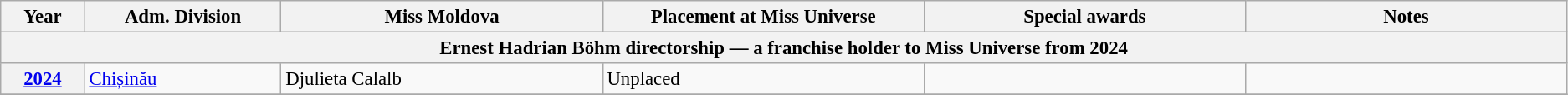<table class="wikitable " style="font-size: 95%;">
<tr>
<th width="60">Year</th>
<th width="150">Adm. Division</th>
<th width="250">Miss Moldova</th>
<th width="250">Placement at Miss Universe</th>
<th width="250">Special awards</th>
<th width="250">Notes</th>
</tr>
<tr>
<th colspan="6">Ernest Hadrian Böhm directorship — a franchise holder to Miss Universe from 2024</th>
</tr>
<tr>
<th><a href='#'>2024</a></th>
<td> <a href='#'>Chișinău</a></td>
<td>Djulieta Calalb</td>
<td>Unplaced</td>
<td></td>
<td></td>
</tr>
<tr>
</tr>
</table>
